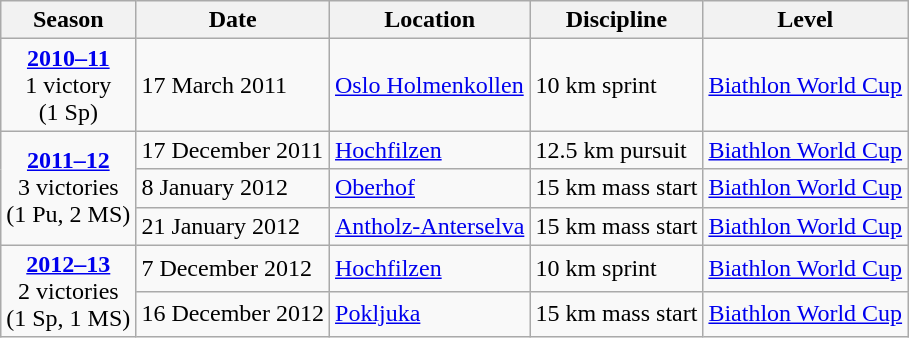<table class="wikitable">
<tr>
<th>Season</th>
<th>Date</th>
<th>Location</th>
<th>Discipline</th>
<th>Level</th>
</tr>
<tr>
<td rowspan="1" style="text-align:center;"><strong><a href='#'>2010–11</a></strong> <br> 1 victory <br> (1 Sp)</td>
<td>17 March 2011</td>
<td> <a href='#'>Oslo Holmenkollen</a></td>
<td>10 km sprint</td>
<td><a href='#'>Biathlon World Cup</a></td>
</tr>
<tr>
<td rowspan="3" style="text-align:center;"><strong><a href='#'>2011–12</a></strong> <br> 3 victories <br> (1 Pu, 2 MS)</td>
<td>17 December 2011</td>
<td> <a href='#'>Hochfilzen</a></td>
<td>12.5 km pursuit</td>
<td><a href='#'>Biathlon World Cup</a></td>
</tr>
<tr>
<td>8 January 2012</td>
<td> <a href='#'>Oberhof</a></td>
<td>15 km mass start</td>
<td><a href='#'>Biathlon World Cup</a></td>
</tr>
<tr>
<td>21 January 2012</td>
<td> <a href='#'>Antholz-Anterselva</a></td>
<td>15 km mass start</td>
<td><a href='#'>Biathlon World Cup</a></td>
</tr>
<tr>
<td rowspan="2" style="text-align:center;"><strong><a href='#'>2012–13</a></strong> <br> 2 victories <br> (1 Sp, 1 MS)</td>
<td>7 December 2012</td>
<td> <a href='#'>Hochfilzen</a></td>
<td>10 km sprint</td>
<td><a href='#'>Biathlon World Cup</a></td>
</tr>
<tr>
<td>16 December 2012</td>
<td> <a href='#'>Pokljuka</a></td>
<td>15 km mass start</td>
<td><a href='#'>Biathlon World Cup</a></td>
</tr>
</table>
